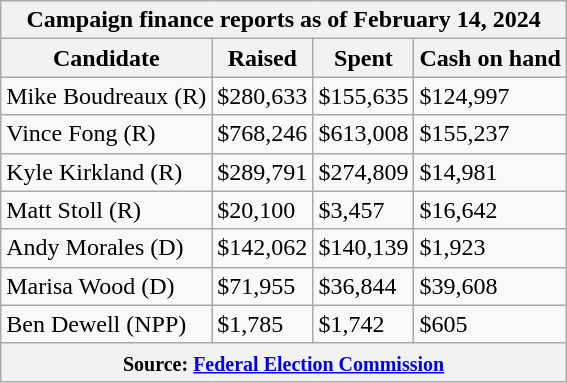<table class="wikitable sortable">
<tr>
<th colspan=4>Campaign finance reports as of February 14, 2024</th>
</tr>
<tr style="text-align:center;">
<th>Candidate</th>
<th>Raised</th>
<th>Spent</th>
<th>Cash on hand</th>
</tr>
<tr>
<td>Mike Boudreaux (R)</td>
<td>$280,633</td>
<td>$155,635</td>
<td>$124,997</td>
</tr>
<tr>
<td>Vince Fong (R)</td>
<td>$768,246</td>
<td>$613,008</td>
<td>$155,237</td>
</tr>
<tr>
<td>Kyle Kirkland (R)</td>
<td>$289,791</td>
<td>$274,809</td>
<td>$14,981</td>
</tr>
<tr>
<td>Matt Stoll (R)</td>
<td>$20,100</td>
<td>$3,457</td>
<td>$16,642</td>
</tr>
<tr>
<td>Andy Morales (D)</td>
<td>$142,062</td>
<td>$140,139</td>
<td>$1,923</td>
</tr>
<tr>
<td>Marisa Wood (D)</td>
<td>$71,955</td>
<td>$36,844</td>
<td>$39,608</td>
</tr>
<tr>
<td>Ben Dewell (NPP)</td>
<td>$1,785</td>
<td>$1,742</td>
<td>$605</td>
</tr>
<tr>
<th colspan="4"><small>Source: <a href='#'>Federal Election Commission</a></small></th>
</tr>
</table>
